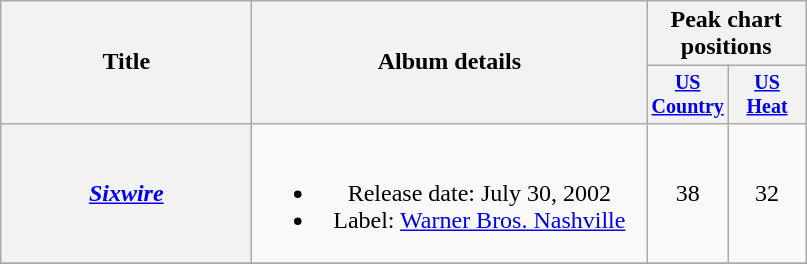<table class="wikitable plainrowheaders" style="text-align:center;">
<tr>
<th rowspan="2" style="width:10em;">Title</th>
<th rowspan="2" style="width:16em;">Album details</th>
<th colspan="2">Peak chart<br>positions</th>
</tr>
<tr style="font-size:smaller;">
<th width="45"><a href='#'>US Country</a></th>
<th width="45"><a href='#'>US Heat</a></th>
</tr>
<tr>
<th scope="row"><em><a href='#'>Sixwire</a></em></th>
<td><br><ul><li>Release date: July 30, 2002</li><li>Label: <a href='#'>Warner Bros. Nashville</a></li></ul></td>
<td>38</td>
<td>32</td>
</tr>
<tr>
</tr>
</table>
